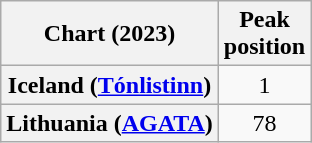<table class="wikitable sortable plainrowheaders" style="text-align:center">
<tr>
<th scope="col">Chart (2023)</th>
<th scope="col">Peak<br>position</th>
</tr>
<tr>
<th scope="row">Iceland (<a href='#'>Tónlistinn</a>)</th>
<td>1</td>
</tr>
<tr>
<th scope="row">Lithuania (<a href='#'>AGATA</a>)</th>
<td>78</td>
</tr>
</table>
